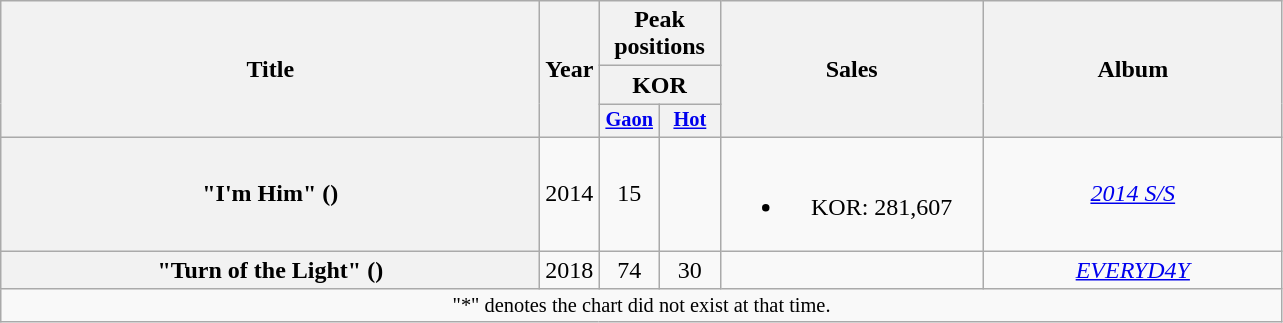<table class="wikitable plainrowheaders" style="text-align:center;">
<tr>
<th rowspan=3 scope="col" style="width:22em;">Title</th>
<th rowspan=3 scope="col" style="width:2em;">Year</th>
<th scope="col" colspan="2">Peak positions</th>
<th rowspan=3 scope="col" style="width:10.5em;">Sales</th>
<th rowspan=3 scope="col" style="width:12em;">Album</th>
</tr>
<tr>
<th scope="col" colspan="2">KOR</th>
</tr>
<tr>
<th style="width:2.5em;font-size:85%"><a href='#'>Gaon</a><br></th>
<th style="width:2.5em;font-size:85%;"><a href='#'>Hot</a><br></th>
</tr>
<tr>
<th scope="row">"I'm Him" ()</th>
<td>2014</td>
<td>15</td>
<td></td>
<td><br><ul><li>KOR: 281,607</li></ul></td>
<td><em><a href='#'>2014 S/S</a></em></td>
</tr>
<tr>
<th scope="row">"Turn of the Light" ()</th>
<td>2018</td>
<td>74</td>
<td>30</td>
<td></td>
<td><em><a href='#'>EVERYD4Y</a></em></td>
</tr>
<tr>
<td colspan="6" style="font-size:85%;">"*" denotes the chart did not exist at that time.</td>
</tr>
</table>
